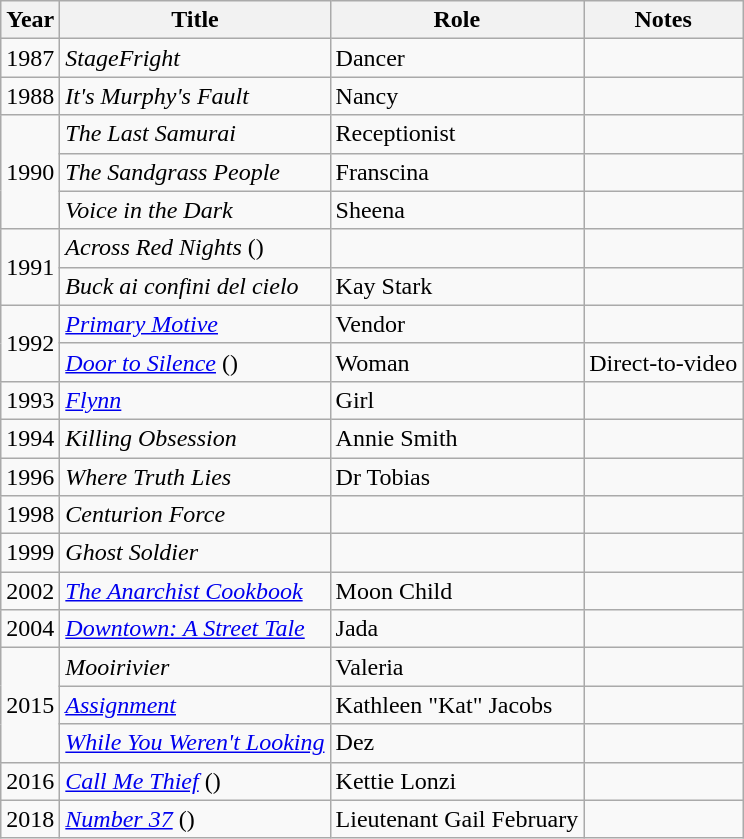<table class="wikitable unsortable">
<tr>
<th>Year</th>
<th>Title</th>
<th>Role</th>
<th>Notes</th>
</tr>
<tr>
<td>1987</td>
<td><em>StageFright</em></td>
<td>Dancer</td>
<td></td>
</tr>
<tr>
<td>1988</td>
<td><em>It's Murphy's Fault</em></td>
<td>Nancy</td>
<td></td>
</tr>
<tr>
<td rowspan="3">1990</td>
<td><em>The Last Samurai</em></td>
<td>Receptionist</td>
<td></td>
</tr>
<tr>
<td><em>The Sandgrass People</em></td>
<td>Franscina</td>
<td></td>
</tr>
<tr>
<td><em>Voice in the Dark</em></td>
<td>Sheena</td>
<td></td>
</tr>
<tr>
<td rowspan="2">1991</td>
<td><em>Across Red Nights</em> ()</td>
<td></td>
<td></td>
</tr>
<tr>
<td><em>Buck ai confini del cielo</em></td>
<td>Kay Stark</td>
<td></td>
</tr>
<tr>
<td rowspan="2">1992</td>
<td><em><a href='#'>Primary Motive</a></em></td>
<td>Vendor</td>
<td></td>
</tr>
<tr>
<td><em><a href='#'>Door to Silence</a></em> ()</td>
<td>Woman</td>
<td>Direct-to-video</td>
</tr>
<tr>
<td>1993</td>
<td><em><a href='#'>Flynn</a></em></td>
<td>Girl</td>
<td></td>
</tr>
<tr>
<td>1994</td>
<td><em>Killing Obsession</em></td>
<td>Annie Smith</td>
<td></td>
</tr>
<tr>
<td>1996</td>
<td><em>Where Truth Lies</em></td>
<td>Dr Tobias</td>
<td></td>
</tr>
<tr>
<td>1998</td>
<td><em>Centurion Force</em></td>
<td></td>
<td></td>
</tr>
<tr>
<td>1999</td>
<td><em>Ghost Soldier</em></td>
<td></td>
<td></td>
</tr>
<tr>
<td>2002</td>
<td><em><a href='#'>The Anarchist Cookbook</a></em></td>
<td>Moon Child</td>
<td></td>
</tr>
<tr>
<td>2004</td>
<td><em><a href='#'>Downtown: A Street Tale</a></em></td>
<td>Jada</td>
<td></td>
</tr>
<tr>
<td rowspan="3">2015</td>
<td><em>Mooirivier</em></td>
<td>Valeria</td>
<td></td>
</tr>
<tr>
<td><em><a href='#'>Assignment</a></em></td>
<td>Kathleen "Kat" Jacobs</td>
<td></td>
</tr>
<tr>
<td><em><a href='#'>While You Weren't Looking</a></em></td>
<td>Dez</td>
<td></td>
</tr>
<tr>
<td>2016</td>
<td><em><a href='#'>Call Me Thief</a></em> ()</td>
<td>Kettie Lonzi</td>
<td></td>
</tr>
<tr>
<td>2018</td>
<td><em><a href='#'>Number 37</a></em> ()</td>
<td>Lieutenant Gail February</td>
<td></td>
</tr>
</table>
